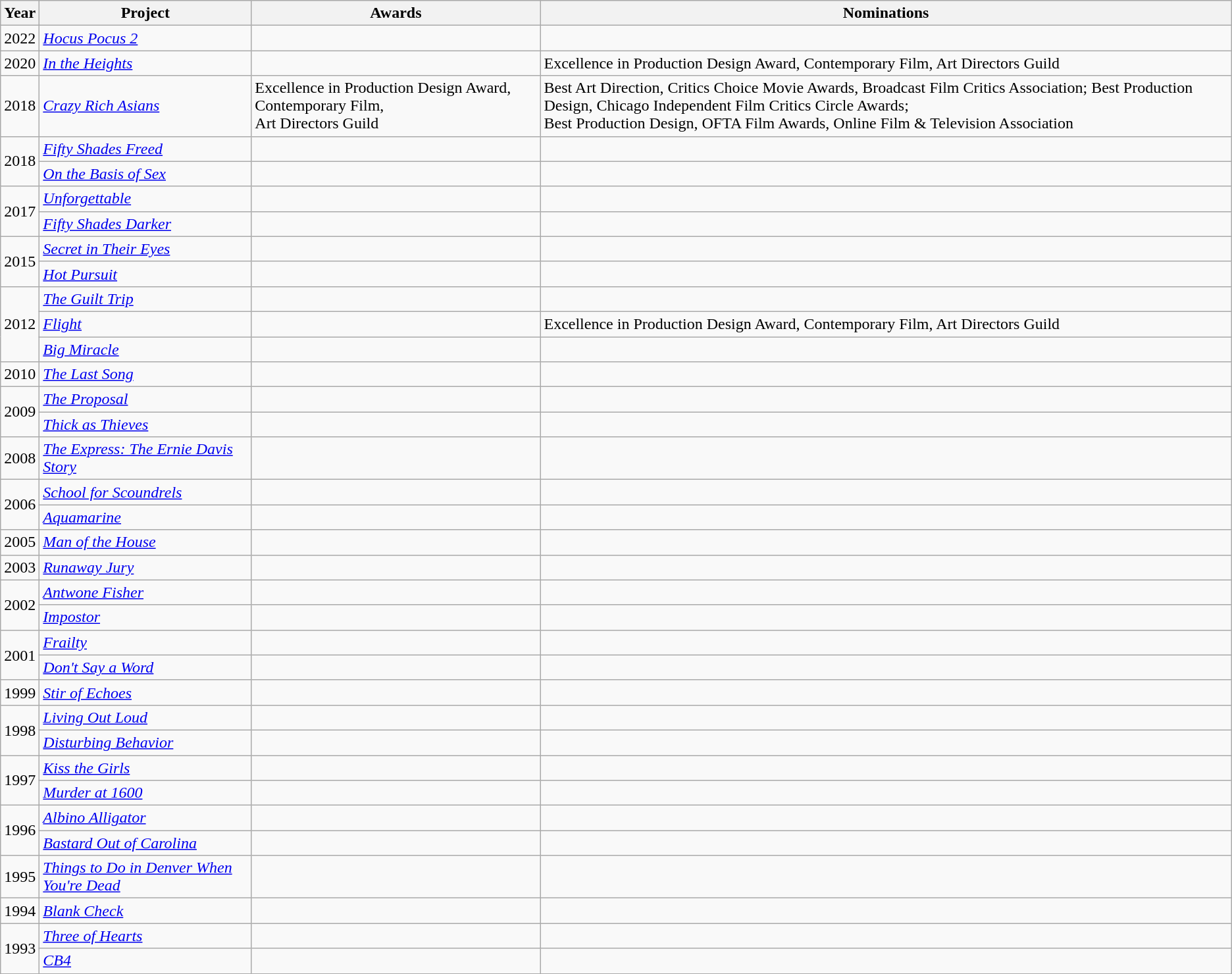<table class="wikitable">
<tr>
<th>Year</th>
<th>Project</th>
<th>Awards</th>
<th>Nominations</th>
</tr>
<tr>
<td>2022</td>
<td><em><a href='#'>Hocus Pocus 2</a></em></td>
<td></td>
<td></td>
</tr>
<tr>
<td>2020</td>
<td><em><a href='#'>In the Heights</a></em></td>
<td></td>
<td>Excellence in Production Design Award, Contemporary Film, Art Directors Guild</td>
</tr>
<tr>
<td>2018</td>
<td><em><a href='#'>Crazy Rich Asians</a></em></td>
<td>Excellence in Production Design Award, Contemporary Film,<br>Art Directors Guild</td>
<td>Best Art Direction, Critics Choice Movie Awards, Broadcast Film Critics Association; Best Production Design, Chicago Independent Film Critics Circle Awards;<br>Best Production Design, OFTA Film Awards, Online Film & Television Association</td>
</tr>
<tr>
<td rowspan=2>2018</td>
<td><em><a href='#'>Fifty Shades Freed</a></em></td>
<td></td>
<td></td>
</tr>
<tr>
<td><em><a href='#'>On the Basis of Sex</a></em></td>
<td></td>
<td></td>
</tr>
<tr>
<td rowspan=2>2017</td>
<td><em><a href='#'>Unforgettable</a></em></td>
<td></td>
<td></td>
</tr>
<tr>
<td><em><a href='#'>Fifty Shades Darker</a></em></td>
<td></td>
<td></td>
</tr>
<tr>
<td rowspan=2>2015</td>
<td><em><a href='#'>Secret in Their Eyes</a></em></td>
<td></td>
<td></td>
</tr>
<tr>
<td><em><a href='#'>Hot Pursuit</a></em></td>
<td></td>
<td></td>
</tr>
<tr>
<td rowspan=3>2012</td>
<td><em><a href='#'>The Guilt Trip</a></em></td>
<td></td>
<td></td>
</tr>
<tr>
<td><em><a href='#'>Flight</a></em></td>
<td></td>
<td>Excellence in Production Design Award, Contemporary Film, Art Directors Guild</td>
</tr>
<tr>
<td><em><a href='#'>Big Miracle</a></em></td>
<td></td>
<td></td>
</tr>
<tr>
<td>2010</td>
<td><em><a href='#'>The Last Song</a></em></td>
<td></td>
<td></td>
</tr>
<tr>
<td rowspan=2>2009</td>
<td><em><a href='#'>The Proposal</a></em></td>
<td></td>
<td></td>
</tr>
<tr>
<td><em><a href='#'>Thick as Thieves</a></em></td>
<td></td>
<td></td>
</tr>
<tr>
<td>2008</td>
<td><em><a href='#'>The Express: The Ernie Davis Story</a></em></td>
<td></td>
<td></td>
</tr>
<tr>
<td rowspan=2>2006</td>
<td><em><a href='#'>School for Scoundrels</a></em></td>
<td></td>
<td></td>
</tr>
<tr>
<td><em><a href='#'>Aquamarine</a></em></td>
<td></td>
<td></td>
</tr>
<tr>
<td>2005</td>
<td><em><a href='#'>Man of the House</a></em></td>
<td></td>
<td></td>
</tr>
<tr>
<td>2003</td>
<td><em><a href='#'>Runaway Jury</a></em></td>
<td></td>
<td></td>
</tr>
<tr>
<td rowspan=2>2002</td>
<td><em><a href='#'>Antwone Fisher</a></em></td>
<td></td>
<td></td>
</tr>
<tr>
<td><em><a href='#'>Impostor</a></em></td>
<td></td>
<td></td>
</tr>
<tr>
<td rowspan=2>2001</td>
<td><em><a href='#'>Frailty</a></em></td>
<td></td>
<td></td>
</tr>
<tr>
<td><em><a href='#'>Don't Say a Word</a></em></td>
<td></td>
<td></td>
</tr>
<tr>
<td>1999</td>
<td><em><a href='#'>Stir of Echoes</a></em></td>
<td></td>
<td></td>
</tr>
<tr>
<td rowspan=2>1998</td>
<td><em><a href='#'>Living Out Loud</a></em></td>
<td></td>
<td></td>
</tr>
<tr>
<td><em><a href='#'>Disturbing Behavior</a></em></td>
<td></td>
<td></td>
</tr>
<tr>
<td rowspan=2>1997</td>
<td><em><a href='#'>Kiss the Girls</a></em></td>
<td></td>
<td></td>
</tr>
<tr>
<td><em><a href='#'>Murder at 1600</a></em></td>
<td></td>
<td></td>
</tr>
<tr>
<td rowspan=2>1996</td>
<td><em><a href='#'>Albino Alligator</a></em></td>
<td></td>
<td></td>
</tr>
<tr>
<td><em><a href='#'>Bastard Out of Carolina</a></em></td>
<td></td>
<td></td>
</tr>
<tr>
<td>1995</td>
<td><em><a href='#'>Things to Do in Denver When You're Dead</a></em></td>
<td></td>
<td></td>
</tr>
<tr>
<td>1994</td>
<td><em><a href='#'>Blank Check</a></em></td>
<td></td>
</tr>
<tr>
<td rowspan=2>1993</td>
<td><em><a href='#'>Three of Hearts</a></em></td>
<td></td>
<td></td>
</tr>
<tr>
<td><em><a href='#'>CB4</a></em></td>
<td></td>
<td></td>
</tr>
</table>
